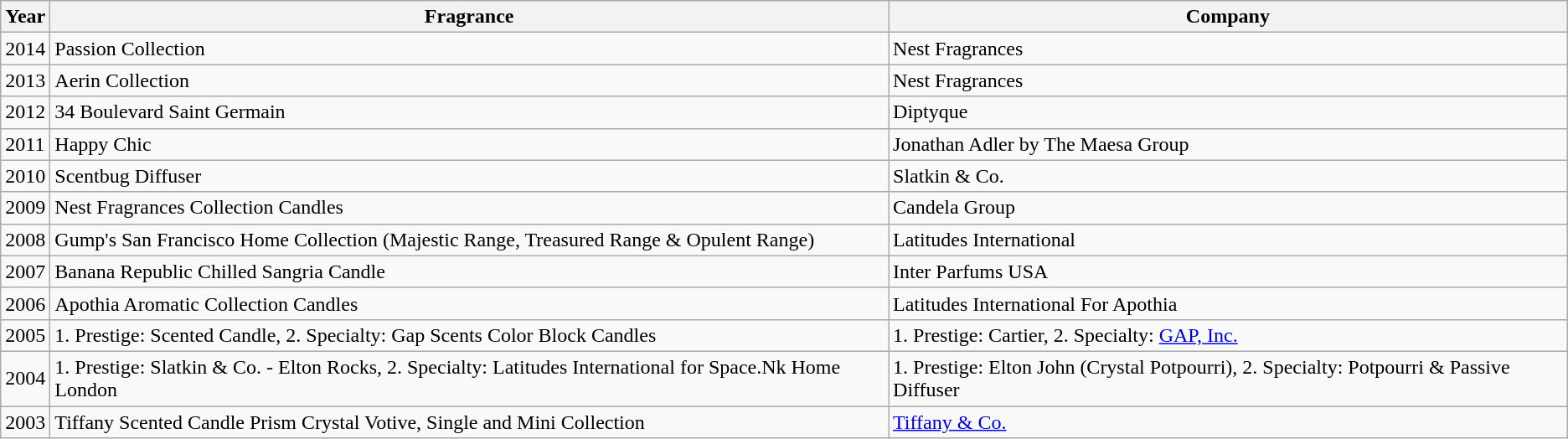<table class="wikitable sortable">
<tr>
<th>Year</th>
<th>Fragrance</th>
<th>Company</th>
</tr>
<tr>
<td>2014</td>
<td>Passion Collection</td>
<td>Nest Fragrances</td>
</tr>
<tr>
<td>2013</td>
<td>Aerin Collection</td>
<td>Nest Fragrances</td>
</tr>
<tr>
<td>2012</td>
<td>34 Boulevard Saint Germain</td>
<td>Diptyque</td>
</tr>
<tr>
<td>2011</td>
<td>Happy Chic</td>
<td>Jonathan Adler by The Maesa Group</td>
</tr>
<tr>
<td>2010</td>
<td>Scentbug Diffuser</td>
<td>Slatkin & Co.</td>
</tr>
<tr>
<td>2009</td>
<td>Nest Fragrances Collection Candles</td>
<td>Candela Group</td>
</tr>
<tr>
<td>2008</td>
<td>Gump's San Francisco Home Collection (Majestic Range, Treasured Range & Opulent Range)</td>
<td>Latitudes International</td>
</tr>
<tr>
<td>2007</td>
<td>Banana Republic Chilled Sangria Candle</td>
<td>Inter Parfums USA</td>
</tr>
<tr>
<td>2006</td>
<td>Apothia Aromatic Collection Candles</td>
<td>Latitudes International For Apothia</td>
</tr>
<tr>
<td>2005</td>
<td>1. Prestige: Scented Candle, 2. Specialty: Gap Scents Color Block Candles</td>
<td>1. Prestige: Cartier, 2. Specialty: <a href='#'>GAP, Inc.</a></td>
</tr>
<tr>
<td>2004</td>
<td>1. Prestige: Slatkin & Co. - Elton Rocks, 2. Specialty: Latitudes International for Space.Nk Home London</td>
<td>1. Prestige: Elton John (Crystal Potpourri), 2. Specialty: Potpourri & Passive Diffuser</td>
</tr>
<tr>
<td>2003</td>
<td>Tiffany Scented Candle Prism Crystal Votive, Single and Mini Collection</td>
<td><a href='#'>Tiffany & Co.</a></td>
</tr>
</table>
